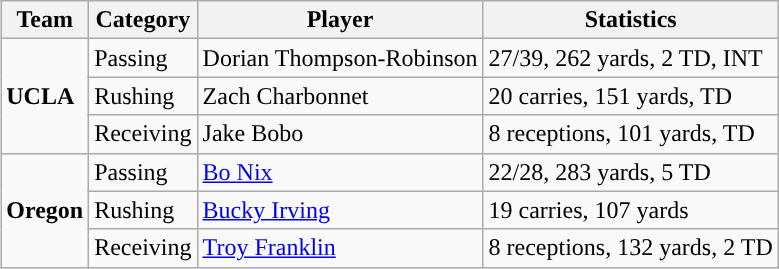<table class="wikitable" style="float: right;">
<tr>
<th>Team</th>
<th>Category</th>
<th>Player</th>
<th>Statistics</th>
</tr>
<tr>
<td rowspan=3><strong>UCLA</strong></td>
<td>Passing</td>
<td>Dorian Thompson-Robinson</td>
<td>27/39, 262 yards, 2 TD, INT</td>
</tr>
<tr>
<td>Rushing</td>
<td>Zach Charbonnet</td>
<td>20 carries, 151 yards, TD</td>
</tr>
<tr>
<td>Receiving</td>
<td>Jake Bobo</td>
<td>8 receptions, 101 yards, TD</td>
</tr>
<tr>
<td rowspan=3><strong>Oregon</strong></td>
<td>Passing</td>
<td><a href='#'>Bo Nix</a></td>
<td>22/28, 283 yards, 5 TD</td>
</tr>
<tr>
<td>Rushing</td>
<td><a href='#'>Bucky Irving</a></td>
<td>19 carries, 107 yards</td>
</tr>
<tr>
<td>Receiving</td>
<td><a href='#'>Troy Franklin</a></td>
<td>8 receptions, 132 yards, 2 TD</td>
</tr>
</table>
